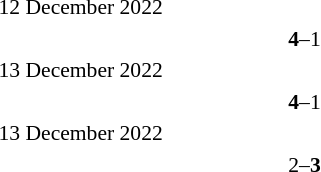<table style="font-size:90%">
<tr>
<td colspan=3>12 December 2022</td>
</tr>
<tr>
<td width=150 align=right><strong></strong></td>
<td width=100 align=center><strong>4</strong>–1</td>
<td width=150 align=left></td>
</tr>
<tr>
<td colspan=3>13 December 2022</td>
</tr>
<tr>
<td width=150 align=right><strong></strong></td>
<td width=100 align=center><strong>4</strong>–1</td>
<td width=150 align=left></td>
</tr>
<tr>
<td colspan=3>13 December 2022</td>
</tr>
<tr>
<td width=150 align=right></td>
<td width=100 align=center>2–<strong>3</strong></td>
<td width=150 align=left><strong></strong></td>
</tr>
</table>
